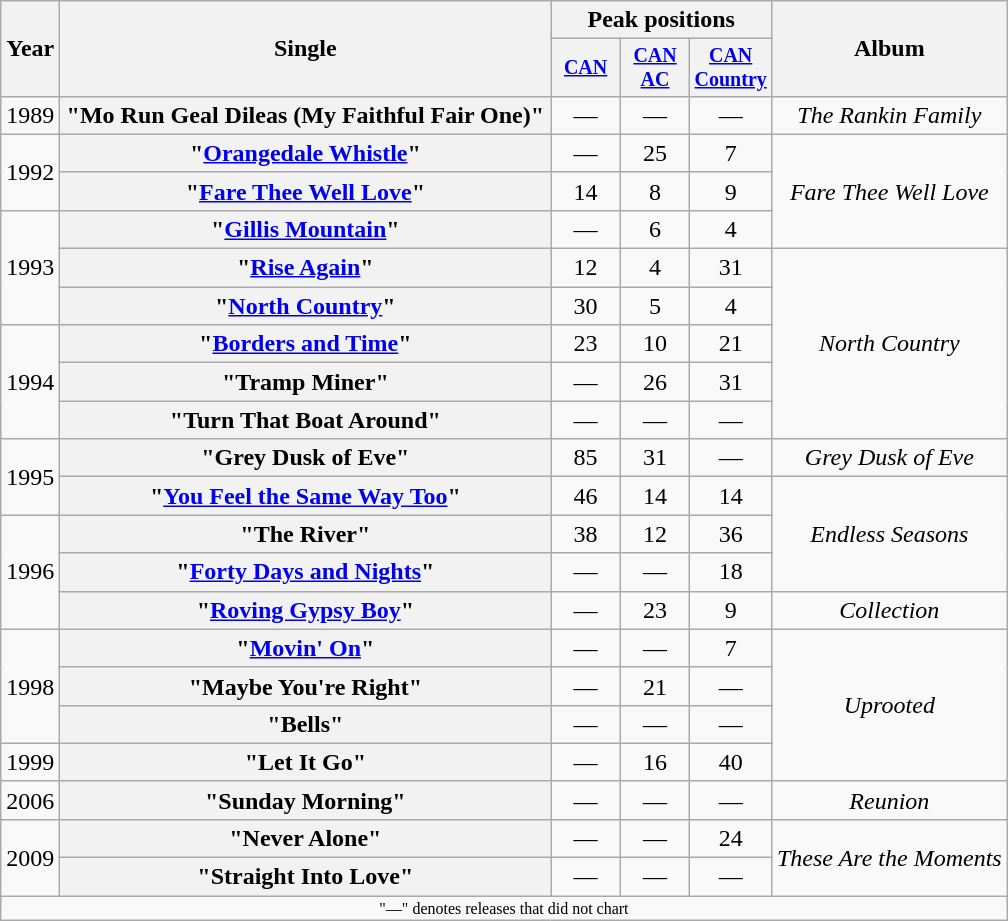<table class="wikitable plainrowheaders" style="text-align:center;">
<tr>
<th rowspan="2">Year</th>
<th rowspan="2" style="width:20em;">Single</th>
<th colspan="3">Peak positions</th>
<th rowspan="2">Album</th>
</tr>
<tr style="font-size:smaller;">
<th width="40"><a href='#'>CAN</a><br></th>
<th width="40"><a href='#'>CAN AC</a><br></th>
<th width="40"><a href='#'>CAN Country</a><br></th>
</tr>
<tr>
<td>1989</td>
<th scope="row">"Mo Run Geal Dileas (My Faithful Fair One)"</th>
<td>—</td>
<td>—</td>
<td>—</td>
<td><em>The Rankin Family</em></td>
</tr>
<tr>
<td rowspan="2">1992</td>
<th scope="row">"<a href='#'>Orangedale Whistle</a>"</th>
<td>—</td>
<td>25</td>
<td>7</td>
<td rowspan="3"><em>Fare Thee Well Love</em></td>
</tr>
<tr>
<th scope="row">"<a href='#'>Fare Thee Well Love</a>"</th>
<td>14</td>
<td>8</td>
<td>9</td>
</tr>
<tr>
<td rowspan="3">1993</td>
<th scope="row">"<a href='#'>Gillis Mountain</a>"</th>
<td>—</td>
<td>6</td>
<td>4</td>
</tr>
<tr>
<th scope="row">"<a href='#'>Rise Again</a>"</th>
<td>12</td>
<td>4</td>
<td>31</td>
<td rowspan="5"><em>North Country</em></td>
</tr>
<tr>
<th scope="row">"<a href='#'>North Country</a>"</th>
<td>30</td>
<td>5</td>
<td>4</td>
</tr>
<tr>
<td rowspan="3">1994</td>
<th scope="row">"<a href='#'>Borders and Time</a>"</th>
<td>23</td>
<td>10</td>
<td>21</td>
</tr>
<tr>
<th scope="row">"Tramp Miner"</th>
<td>—</td>
<td>26</td>
<td>31</td>
</tr>
<tr>
<th scope="row">"Turn That Boat Around"</th>
<td>—</td>
<td>—</td>
<td>—</td>
</tr>
<tr>
<td rowspan="2">1995</td>
<th scope="row">"Grey Dusk of Eve" </th>
<td>85</td>
<td>31</td>
<td>—</td>
<td><em>Grey Dusk of Eve</em></td>
</tr>
<tr>
<th scope="row">"<a href='#'>You Feel the Same Way Too</a>"</th>
<td>46</td>
<td>14</td>
<td>14</td>
<td rowspan="3"><em>Endless Seasons</em></td>
</tr>
<tr>
<td rowspan="3">1996</td>
<th scope="row">"The River"</th>
<td>38</td>
<td>12</td>
<td>36</td>
</tr>
<tr>
<th scope="row">"<a href='#'>Forty Days and Nights</a>"</th>
<td>—</td>
<td>—</td>
<td>18</td>
</tr>
<tr>
<th scope="row">"<a href='#'>Roving Gypsy Boy</a>"</th>
<td>—</td>
<td>23</td>
<td>9</td>
<td><em>Collection</em></td>
</tr>
<tr>
<td rowspan="3">1998</td>
<th scope="row">"<a href='#'>Movin' On</a>"</th>
<td>—</td>
<td>—</td>
<td>7</td>
<td rowspan="4"><em>Uprooted</em></td>
</tr>
<tr>
<th scope="row">"Maybe You're Right"</th>
<td>—</td>
<td>21</td>
<td>—</td>
</tr>
<tr>
<th scope="row">"Bells"</th>
<td>—</td>
<td>—</td>
<td>—</td>
</tr>
<tr>
<td>1999</td>
<th scope="row">"Let It Go"</th>
<td>—</td>
<td>16</td>
<td>40</td>
</tr>
<tr>
<td>2006</td>
<th scope="row">"Sunday Morning"</th>
<td>—</td>
<td>—</td>
<td>—</td>
<td><em>Reunion</em></td>
</tr>
<tr>
<td rowspan="2">2009</td>
<th scope="row">"Never Alone"</th>
<td>—</td>
<td>—</td>
<td>24</td>
<td rowspan="2"><em>These Are the Moments</em></td>
</tr>
<tr>
<th scope="row">"Straight Into Love"</th>
<td>—</td>
<td>—</td>
<td>—</td>
</tr>
<tr>
<td colspan="6" style="font-size:8pt">"—" denotes releases that did not chart</td>
</tr>
</table>
